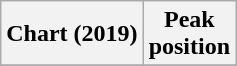<table class="wikitable">
<tr>
<th>Chart (2019)</th>
<th>Peak<br>position</th>
</tr>
<tr>
</tr>
</table>
